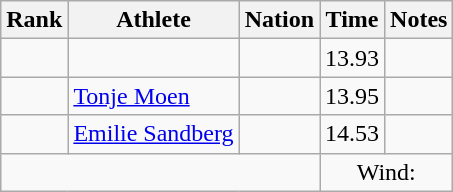<table class="wikitable sortable" style="text-align:center;">
<tr>
<th scope="col" style="width: 10px;">Rank</th>
<th scope="col">Athlete</th>
<th scope="col">Nation</th>
<th scope="col">Time</th>
<th scope="col">Notes</th>
</tr>
<tr>
<td></td>
<td align=left></td>
<td align=left></td>
<td>13.93</td>
<td></td>
</tr>
<tr>
<td></td>
<td align=left><a href='#'>Tonje Moen</a></td>
<td align=left></td>
<td>13.95</td>
<td></td>
</tr>
<tr>
<td></td>
<td align=left><a href='#'>Emilie Sandberg</a></td>
<td align=left></td>
<td>14.53</td>
<td></td>
</tr>
<tr class="sortbottom">
<td colspan="3"></td>
<td colspan="2">Wind: </td>
</tr>
</table>
